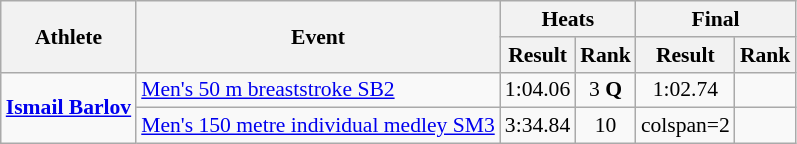<table class=wikitable style="font-size:90%">
<tr>
<th rowspan=2>Athlete</th>
<th rowspan=2>Event</th>
<th colspan=2>Heats</th>
<th colspan=2>Final</th>
</tr>
<tr>
<th>Result</th>
<th>Rank</th>
<th>Result</th>
<th>Rank</th>
</tr>
<tr align=center>
<td align=left rowspan=2><strong><a href='#'>Ismail Barlov</a></strong></td>
<td align=left><a href='#'>Men's 50 m breaststroke SB2</a></td>
<td>1:04.06</td>
<td>3 <strong>Q</strong></td>
<td>1:02.74</td>
<td></td>
</tr>
<tr align=center>
<td align=left><a href='#'>Men's 150 metre individual medley SM3</a></td>
<td>3:34.84</td>
<td>10</td>
<td>colspan=2 </td>
</tr>
</table>
